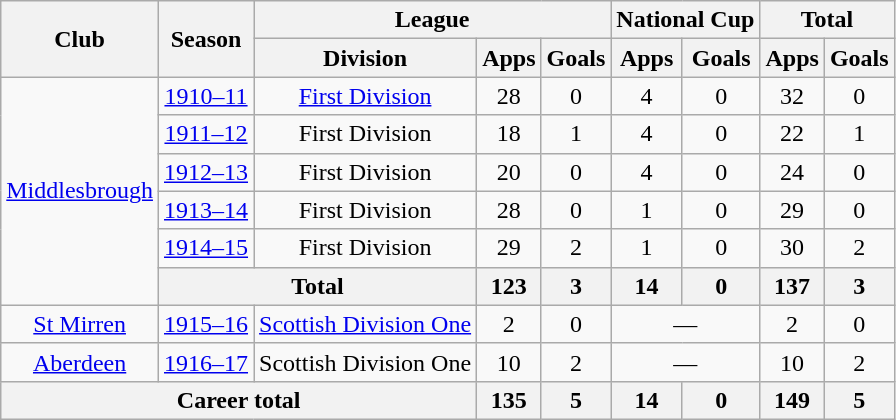<table class="wikitable" style="text-align: center">
<tr>
<th rowspan="2">Club</th>
<th rowspan="2">Season</th>
<th colspan="3">League</th>
<th colspan="2">National Cup</th>
<th colspan="2">Total</th>
</tr>
<tr>
<th>Division</th>
<th>Apps</th>
<th>Goals</th>
<th>Apps</th>
<th>Goals</th>
<th>Apps</th>
<th>Goals</th>
</tr>
<tr>
<td rowspan="6"><a href='#'>Middlesbrough</a></td>
<td><a href='#'>1910–11</a></td>
<td><a href='#'>First Division</a></td>
<td>28</td>
<td>0</td>
<td>4</td>
<td>0</td>
<td>32</td>
<td>0</td>
</tr>
<tr>
<td><a href='#'>1911–12</a></td>
<td>First Division</td>
<td>18</td>
<td>1</td>
<td>4</td>
<td>0</td>
<td>22</td>
<td>1</td>
</tr>
<tr>
<td><a href='#'>1912–13</a></td>
<td>First Division</td>
<td>20</td>
<td>0</td>
<td>4</td>
<td>0</td>
<td>24</td>
<td>0</td>
</tr>
<tr>
<td><a href='#'>1913–14</a></td>
<td>First Division</td>
<td>28</td>
<td>0</td>
<td>1</td>
<td>0</td>
<td>29</td>
<td>0</td>
</tr>
<tr>
<td><a href='#'>1914–15</a></td>
<td>First Division</td>
<td>29</td>
<td>2</td>
<td>1</td>
<td>0</td>
<td>30</td>
<td>2</td>
</tr>
<tr>
<th colspan="2">Total</th>
<th>123</th>
<th>3</th>
<th>14</th>
<th>0</th>
<th>137</th>
<th>3</th>
</tr>
<tr>
<td><a href='#'>St Mirren</a></td>
<td><a href='#'>1915–16</a></td>
<td><a href='#'>Scottish Division One</a></td>
<td>2</td>
<td>0</td>
<td colspan="2">—</td>
<td>2</td>
<td>0</td>
</tr>
<tr>
<td><a href='#'>Aberdeen</a></td>
<td><a href='#'>1916–17</a></td>
<td>Scottish Division One</td>
<td>10</td>
<td>2</td>
<td colspan="2">—</td>
<td>10</td>
<td>2</td>
</tr>
<tr>
<th colspan="3">Career total</th>
<th>135</th>
<th>5</th>
<th>14</th>
<th>0</th>
<th>149</th>
<th>5</th>
</tr>
</table>
